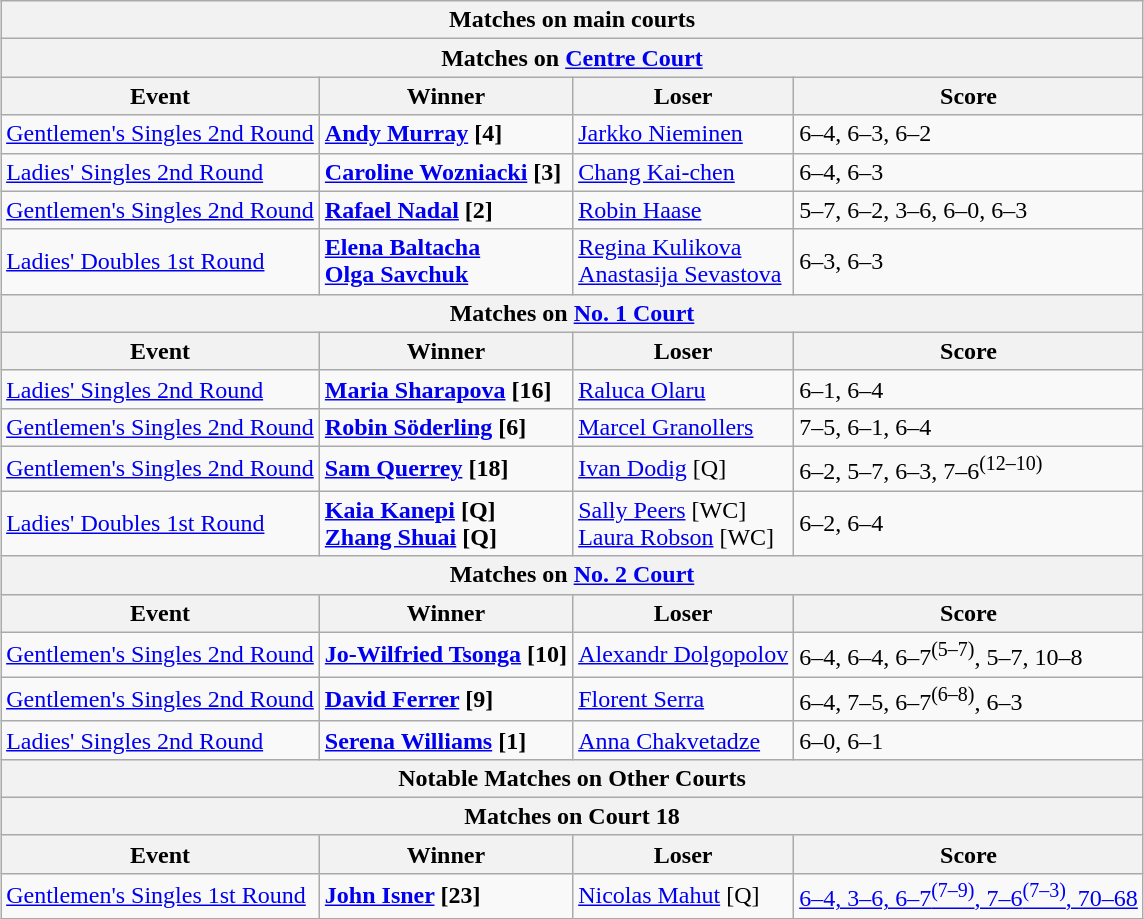<table class="wikitable collapsible uncollapsed" style="margin:auto;">
<tr>
<th colspan="4" style="white-space:nowrap;">Matches on main courts</th>
</tr>
<tr>
<th colspan="4">Matches on <a href='#'>Centre Court</a></th>
</tr>
<tr>
<th>Event</th>
<th>Winner</th>
<th>Loser</th>
<th>Score</th>
</tr>
<tr>
<td><a href='#'>Gentlemen's Singles 2nd Round</a></td>
<td> <strong><a href='#'>Andy Murray</a> [4]</strong></td>
<td> <a href='#'>Jarkko Nieminen</a></td>
<td>6–4, 6–3, 6–2</td>
</tr>
<tr>
<td><a href='#'>Ladies' Singles 2nd Round</a></td>
<td> <strong><a href='#'>Caroline Wozniacki</a> [3]</strong></td>
<td> <a href='#'>Chang Kai-chen</a></td>
<td>6–4, 6–3</td>
</tr>
<tr>
<td><a href='#'>Gentlemen's Singles 2nd Round</a></td>
<td> <strong><a href='#'>Rafael Nadal</a> [2]</strong></td>
<td> <a href='#'>Robin Haase</a></td>
<td>5–7, 6–2, 3–6, 6–0, 6–3</td>
</tr>
<tr>
<td><a href='#'>Ladies' Doubles 1st Round</a></td>
<td> <strong><a href='#'>Elena Baltacha</a></strong><br> <strong><a href='#'>Olga Savchuk</a></strong></td>
<td> <a href='#'>Regina Kulikova</a><br> <a href='#'>Anastasija Sevastova</a></td>
<td>6–3, 6–3</td>
</tr>
<tr>
<th colspan="4">Matches on <a href='#'>No. 1 Court</a></th>
</tr>
<tr>
<th>Event</th>
<th>Winner</th>
<th>Loser</th>
<th>Score</th>
</tr>
<tr>
<td><a href='#'>Ladies' Singles 2nd Round</a></td>
<td> <strong><a href='#'>Maria Sharapova</a> [16]</strong></td>
<td> <a href='#'>Raluca Olaru</a></td>
<td>6–1, 6–4</td>
</tr>
<tr>
<td><a href='#'>Gentlemen's Singles 2nd Round</a></td>
<td> <strong><a href='#'>Robin Söderling</a> [6]</strong></td>
<td> <a href='#'>Marcel Granollers</a></td>
<td>7–5, 6–1, 6–4</td>
</tr>
<tr>
<td><a href='#'>Gentlemen's Singles 2nd Round</a></td>
<td> <strong><a href='#'>Sam Querrey</a> [18]</strong></td>
<td> <a href='#'>Ivan Dodig</a> [Q]</td>
<td>6–2, 5–7, 6–3, 7–6<sup>(12–10)</sup></td>
</tr>
<tr>
<td><a href='#'>Ladies' Doubles 1st Round</a></td>
<td> <strong><a href='#'>Kaia Kanepi</a> [Q]</strong><br> <strong><a href='#'>Zhang Shuai</a> [Q]</strong></td>
<td> <a href='#'>Sally Peers</a> [WC]<br> <a href='#'>Laura Robson</a> [WC]</td>
<td>6–2, 6–4</td>
</tr>
<tr>
<th colspan="4">Matches on <a href='#'>No. 2 Court</a></th>
</tr>
<tr>
<th>Event</th>
<th>Winner</th>
<th>Loser</th>
<th>Score</th>
</tr>
<tr>
<td><a href='#'>Gentlemen's Singles 2nd Round</a></td>
<td> <strong><a href='#'>Jo-Wilfried Tsonga</a> [10]</strong></td>
<td> <a href='#'>Alexandr Dolgopolov</a></td>
<td>6–4, 6–4, 6–7<sup>(5–7)</sup>, 5–7, 10–8</td>
</tr>
<tr>
<td><a href='#'>Gentlemen's Singles 2nd Round</a></td>
<td> <strong><a href='#'>David Ferrer</a> [9]</strong></td>
<td> <a href='#'>Florent Serra</a></td>
<td>6–4, 7–5, 6–7<sup>(6–8)</sup>, 6–3</td>
</tr>
<tr>
<td><a href='#'>Ladies' Singles 2nd Round</a></td>
<td> <strong><a href='#'>Serena Williams</a> [1]</strong></td>
<td> <a href='#'>Anna Chakvetadze</a></td>
<td>6–0, 6–1</td>
</tr>
<tr>
<th colspan="4" style="white-space:nowrap;">Notable Matches on Other Courts</th>
</tr>
<tr>
<th colspan="4">Matches on Court 18</th>
</tr>
<tr>
<th>Event</th>
<th>Winner</th>
<th>Loser</th>
<th>Score</th>
</tr>
<tr>
<td><a href='#'>Gentlemen's Singles 1st Round</a></td>
<td> <strong><a href='#'>John Isner</a> [23]</strong></td>
<td> <a href='#'>Nicolas Mahut</a> [Q]</td>
<td><a href='#'>6–4, 3–6, 6–7<sup>(7–9)</sup>, 7–6<sup>(7–3)</sup>, 70–68</a></td>
</tr>
</table>
